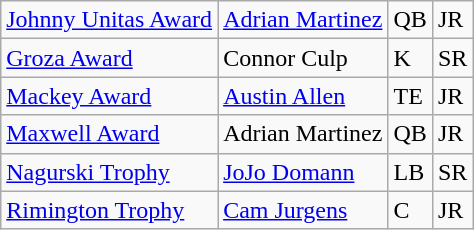<table class="wikitable">
<tr>
<td><a href='#'>Johnny Unitas Award</a></td>
<td><a href='#'>Adrian Martinez</a></td>
<td>QB</td>
<td>JR</td>
</tr>
<tr>
<td><a href='#'>Groza Award</a></td>
<td>Connor Culp</td>
<td>K</td>
<td>SR</td>
</tr>
<tr>
<td><a href='#'>Mackey Award</a></td>
<td><a href='#'>Austin Allen</a></td>
<td>TE</td>
<td>JR</td>
</tr>
<tr>
<td><a href='#'>Maxwell Award</a></td>
<td>Adrian Martinez</td>
<td>QB</td>
<td>JR</td>
</tr>
<tr>
<td><a href='#'>Nagurski Trophy</a></td>
<td><a href='#'>JoJo Domann</a></td>
<td>LB</td>
<td>SR</td>
</tr>
<tr>
<td><a href='#'>Rimington Trophy</a></td>
<td><a href='#'>Cam Jurgens</a></td>
<td>C</td>
<td>JR</td>
</tr>
</table>
